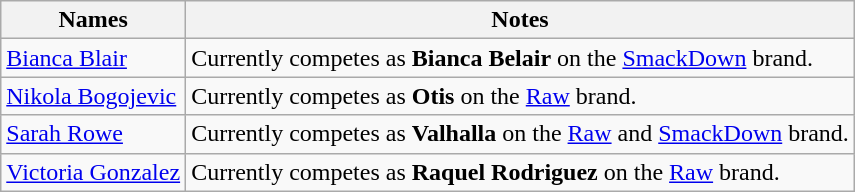<table class="wikitable sortable">
<tr>
<th>Names</th>
<th>Notes</th>
</tr>
<tr>
<td><a href='#'>Bianca Blair</a></td>
<td>Currently competes as <strong>Bianca Belair</strong> on the <a href='#'>SmackDown</a> brand.</td>
</tr>
<tr>
<td><a href='#'>Nikola Bogojevic</a></td>
<td>Currently competes as <strong>Otis</strong> on the <a href='#'>Raw</a> brand.</td>
</tr>
<tr>
<td><a href='#'>Sarah Rowe</a></td>
<td>Currently competes as <strong>Valhalla</strong> on the <a href='#'>Raw</a> and <a href='#'>SmackDown</a> brand.</td>
</tr>
<tr>
<td><a href='#'>Victoria Gonzalez</a></td>
<td>Currently competes as <strong>Raquel Rodriguez</strong> on the <a href='#'>Raw</a> brand.</td>
</tr>
</table>
